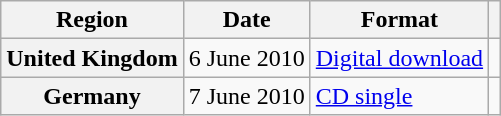<table class="wikitable plainrowheaders">
<tr>
<th scope="col">Region</th>
<th scope="col">Date</th>
<th scope="col">Format</th>
<th scope="col"></th>
</tr>
<tr>
<th scope="row">United Kingdom</th>
<td>6 June 2010</td>
<td><a href='#'>Digital download</a></td>
<td></td>
</tr>
<tr>
<th scope="row">Germany</th>
<td>7 June 2010</td>
<td><a href='#'>CD single</a></td>
<td></td>
</tr>
</table>
